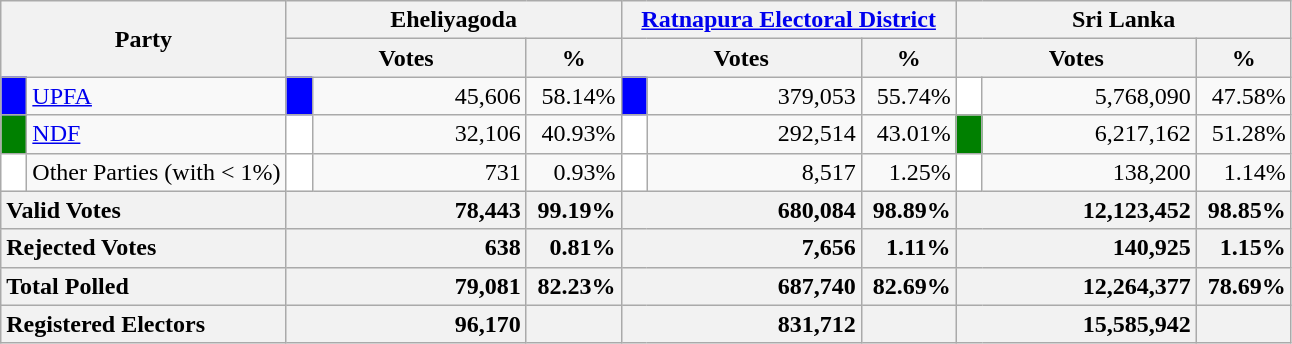<table class="wikitable">
<tr>
<th colspan="2" width="144px"rowspan="2">Party</th>
<th colspan="3" width="216px">Eheliyagoda</th>
<th colspan="3" width="216px"><a href='#'>Ratnapura Electoral District</a></th>
<th colspan="3" width="216px">Sri Lanka</th>
</tr>
<tr>
<th colspan="2" width="144px">Votes</th>
<th>%</th>
<th colspan="2" width="144px">Votes</th>
<th>%</th>
<th colspan="2" width="144px">Votes</th>
<th>%</th>
</tr>
<tr>
<td style="background-color:blue;" width="10px"></td>
<td style="text-align:left;"><a href='#'>UPFA</a></td>
<td style="background-color:blue;" width="10px"></td>
<td style="text-align:right;">45,606</td>
<td style="text-align:right;">58.14%</td>
<td style="background-color:blue;" width="10px"></td>
<td style="text-align:right;">379,053</td>
<td style="text-align:right;">55.74%</td>
<td style="background-color:white;" width="10px"></td>
<td style="text-align:right;">5,768,090</td>
<td style="text-align:right;">47.58%</td>
</tr>
<tr>
<td style="background-color:green;" width="10px"></td>
<td style="text-align:left;"><a href='#'>NDF</a></td>
<td style="background-color:white;" width="10px"></td>
<td style="text-align:right;">32,106</td>
<td style="text-align:right;">40.93%</td>
<td style="background-color:white;" width="10px"></td>
<td style="text-align:right;">292,514</td>
<td style="text-align:right;">43.01%</td>
<td style="background-color:green;" width="10px"></td>
<td style="text-align:right;">6,217,162</td>
<td style="text-align:right;">51.28%</td>
</tr>
<tr>
<td style="background-color:white;" width="10px"></td>
<td style="text-align:left;">Other Parties (with < 1%)</td>
<td style="background-color:white;" width="10px"></td>
<td style="text-align:right;">731</td>
<td style="text-align:right;">0.93%</td>
<td style="background-color:white;" width="10px"></td>
<td style="text-align:right;">8,517</td>
<td style="text-align:right;">1.25%</td>
<td style="background-color:white;" width="10px"></td>
<td style="text-align:right;">138,200</td>
<td style="text-align:right;">1.14%</td>
</tr>
<tr>
<th colspan="2" width="144px"style="text-align:left;">Valid Votes</th>
<th style="text-align:right;"colspan="2" width="144px">78,443</th>
<th style="text-align:right;">99.19%</th>
<th style="text-align:right;"colspan="2" width="144px">680,084</th>
<th style="text-align:right;">98.89%</th>
<th style="text-align:right;"colspan="2" width="144px">12,123,452</th>
<th style="text-align:right;">98.85%</th>
</tr>
<tr>
<th colspan="2" width="144px"style="text-align:left;">Rejected Votes</th>
<th style="text-align:right;"colspan="2" width="144px">638</th>
<th style="text-align:right;">0.81%</th>
<th style="text-align:right;"colspan="2" width="144px">7,656</th>
<th style="text-align:right;">1.11%</th>
<th style="text-align:right;"colspan="2" width="144px">140,925</th>
<th style="text-align:right;">1.15%</th>
</tr>
<tr>
<th colspan="2" width="144px"style="text-align:left;">Total Polled</th>
<th style="text-align:right;"colspan="2" width="144px">79,081</th>
<th style="text-align:right;">82.23%</th>
<th style="text-align:right;"colspan="2" width="144px">687,740</th>
<th style="text-align:right;">82.69%</th>
<th style="text-align:right;"colspan="2" width="144px">12,264,377</th>
<th style="text-align:right;">78.69%</th>
</tr>
<tr>
<th colspan="2" width="144px"style="text-align:left;">Registered Electors</th>
<th style="text-align:right;"colspan="2" width="144px">96,170</th>
<th></th>
<th style="text-align:right;"colspan="2" width="144px">831,712</th>
<th></th>
<th style="text-align:right;"colspan="2" width="144px">15,585,942</th>
<th></th>
</tr>
</table>
